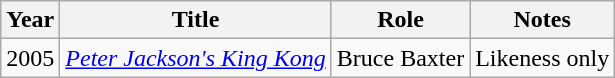<table class="wikitable sortable">
<tr>
<th>Year</th>
<th>Title</th>
<th>Role</th>
<th class="unsortable">Notes</th>
</tr>
<tr>
<td>2005</td>
<td><em><a href='#'>Peter Jackson's King Kong</a></em></td>
<td>Bruce Baxter</td>
<td>Likeness only</td>
</tr>
</table>
